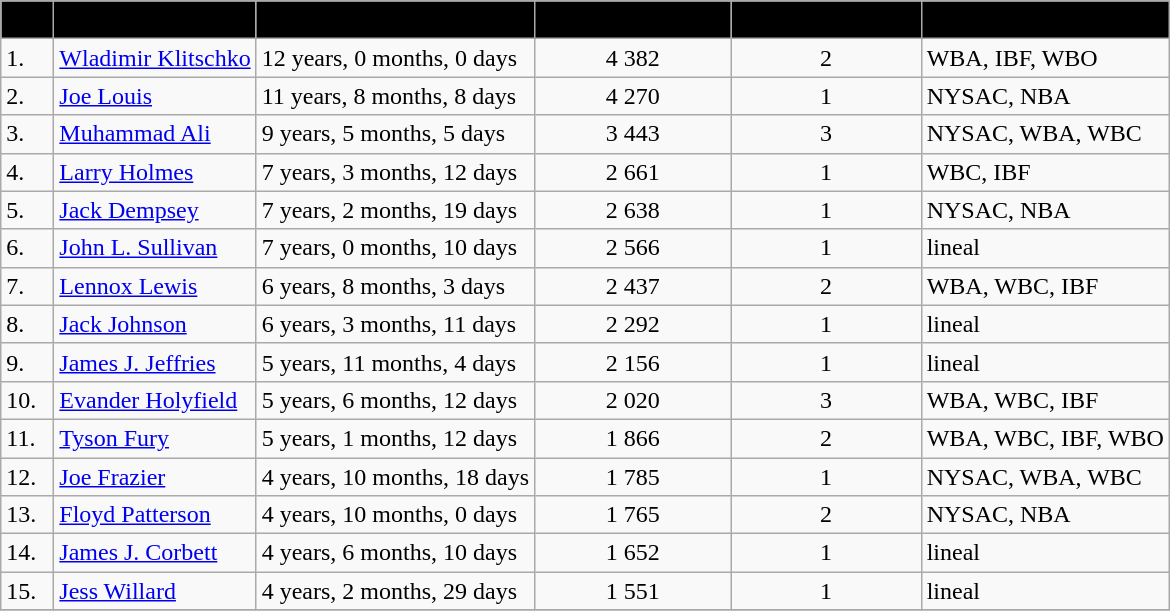<table class="wikitable sortable">
<tr>
<th style="background: #D1EEEE; background: black;« width=»10%"><span>Pos.</span></th>
<th style="background: #D1EEEE; background: black;« width=»10%"><span>Name</span></th>
<th style="background: #D1EEEE; background: black;« width=»10%"><span>Combined reign</span></th>
<th style="background: #D1EEEE; background: black;« width=»10%"><span>Days as champion</span></th>
<th style="background: #D1EEEE; background: black;« width=»10%"><span>Number of reigns</span></th>
<th style="background: #D1EEEE; background: black;« width=»10%"><span>Title recognition</span></th>
</tr>
<tr>
<td>1.</td>
<td><a href='#'>Wladimir Klitschko</a></td>
<td>12 years, 0 months, 0 days</td>
<td align="center">4 382</td>
<td align="center">2</td>
<td>WBA, IBF, WBO</td>
</tr>
<tr>
<td>2.</td>
<td><a href='#'>Joe Louis</a></td>
<td>11 years, 8 months, 8 days</td>
<td align="center">4 270</td>
<td align="center">1</td>
<td>NYSAC, NBA</td>
</tr>
<tr>
<td>3.</td>
<td><a href='#'>Muhammad Ali</a></td>
<td>9 years, 5 months, 5 days</td>
<td align="center">3 443</td>
<td align="center">3</td>
<td>NYSAC, WBA, WBC</td>
</tr>
<tr>
<td>4.</td>
<td><a href='#'>Larry Holmes</a></td>
<td>7 years, 3 months, 12 days</td>
<td align="center">2 661</td>
<td align="center">1</td>
<td>WBC, IBF</td>
</tr>
<tr>
<td>5.</td>
<td><a href='#'>Jack Dempsey</a></td>
<td>7 years, 2 months, 19 days</td>
<td align="center">2 638</td>
<td align="center">1</td>
<td>NYSAC, NBA</td>
</tr>
<tr>
<td>6.</td>
<td><a href='#'>John L. Sullivan</a></td>
<td>7 years, 0 months, 10 days</td>
<td align="center">2 566</td>
<td align="center">1</td>
<td>lineal</td>
</tr>
<tr>
<td>7.</td>
<td><a href='#'>Lennox Lewis</a></td>
<td>6 years, 8 months, 3 days</td>
<td align="center">2 437</td>
<td align="center">2</td>
<td>WBA, WBC, IBF</td>
</tr>
<tr>
<td>8.</td>
<td><a href='#'>Jack Johnson</a></td>
<td>6 years, 3 months, 11 days</td>
<td align="center">2 292</td>
<td align="center">1</td>
<td>lineal</td>
</tr>
<tr>
<td>9.</td>
<td><a href='#'>James J. Jeffries</a></td>
<td>5 years, 11 months, 4 days</td>
<td align="center">2 156</td>
<td align="center">1</td>
<td>lineal</td>
</tr>
<tr>
<td>10.</td>
<td><a href='#'>Evander Holyfield</a></td>
<td>5 years, 6 months, 12 days</td>
<td align="center">2 020</td>
<td align="center">3</td>
<td>WBA, WBC, IBF</td>
</tr>
<tr>
<td>11.</td>
<td><a href='#'>Tyson Fury</a></td>
<td>5 years, 1 months, 12 days</td>
<td align="center">1 866</td>
<td align="center">2</td>
<td>WBA, WBC, IBF, WBO</td>
</tr>
<tr>
<td>12.</td>
<td><a href='#'>Joe Frazier</a></td>
<td>4 years, 10 months, 18 days</td>
<td align="center">1 785</td>
<td align="center">1</td>
<td>NYSAC, WBA, WBC</td>
</tr>
<tr>
<td>13.</td>
<td><a href='#'>Floyd Patterson</a></td>
<td>4 years, 10 months, 0 days</td>
<td align="center">1 765</td>
<td align="center">2</td>
<td>NYSAC, NBA</td>
</tr>
<tr>
<td>14.</td>
<td><a href='#'>James J. Corbett</a></td>
<td>4 years, 6 months, 10 days</td>
<td align="center">1 652</td>
<td align="center">1</td>
<td>lineal</td>
</tr>
<tr>
<td>15.</td>
<td><a href='#'>Jess Willard</a></td>
<td>4 years, 2 months, 29 days</td>
<td align="center">1 551</td>
<td align="center">1</td>
<td>lineal</td>
</tr>
<tr>
</tr>
</table>
